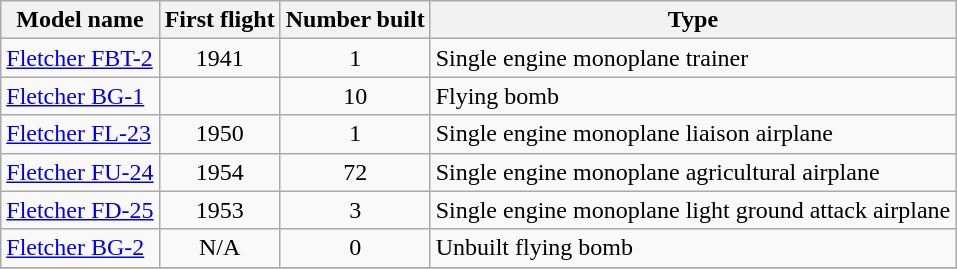<table class="wikitable sortable">
<tr>
<th>Model name</th>
<th>First flight</th>
<th>Number built</th>
<th>Type</th>
</tr>
<tr>
<td align=left><a href='#'>Fletcher FBT-2</a></td>
<td align=center>1941</td>
<td align=center>1</td>
<td align=left>Single engine monoplane trainer</td>
</tr>
<tr>
<td align=left><a href='#'>Fletcher BG-1</a></td>
<td align=center></td>
<td align=center>10</td>
<td align=left>Flying bomb</td>
</tr>
<tr>
<td align=left><a href='#'>Fletcher FL-23</a></td>
<td align=center>1950</td>
<td align=center>1</td>
<td align=left>Single engine monoplane liaison airplane</td>
</tr>
<tr>
<td align=left><a href='#'>Fletcher FU-24</a></td>
<td align=center>1954</td>
<td align=center>72</td>
<td align=left>Single engine monoplane agricultural airplane</td>
</tr>
<tr>
<td align=left><a href='#'>Fletcher FD-25</a></td>
<td align=center>1953</td>
<td align=center>3</td>
<td align=left>Single engine monoplane light ground attack airplane</td>
</tr>
<tr>
<td align=left><a href='#'>Fletcher BG-2</a></td>
<td align=center>N/A</td>
<td align=center>0</td>
<td align=left>Unbuilt flying bomb</td>
</tr>
<tr>
</tr>
</table>
